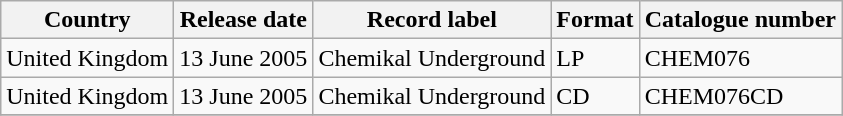<table class="wikitable">
<tr>
<th>Country</th>
<th>Release date</th>
<th>Record label</th>
<th>Format</th>
<th>Catalogue number</th>
</tr>
<tr>
<td>United Kingdom</td>
<td>13 June 2005</td>
<td>Chemikal Underground</td>
<td>LP</td>
<td>CHEM076</td>
</tr>
<tr>
<td>United Kingdom</td>
<td>13 June 2005</td>
<td>Chemikal Underground</td>
<td>CD</td>
<td>CHEM076CD</td>
</tr>
<tr>
</tr>
</table>
